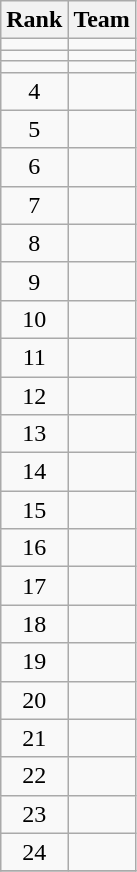<table class="wikitable">
<tr>
<th>Rank</th>
<th>Team</th>
</tr>
<tr>
<td align=center></td>
<td></td>
</tr>
<tr>
<td align=center></td>
<td></td>
</tr>
<tr>
<td align=center></td>
<td></td>
</tr>
<tr>
<td align=center>4</td>
<td></td>
</tr>
<tr>
<td align=center>5</td>
<td></td>
</tr>
<tr>
<td align=center>6</td>
<td></td>
</tr>
<tr>
<td align=center>7</td>
<td></td>
</tr>
<tr>
<td align=center>8</td>
<td></td>
</tr>
<tr>
<td align=center>9</td>
<td></td>
</tr>
<tr>
<td align=center>10</td>
<td></td>
</tr>
<tr>
<td align=center>11</td>
<td></td>
</tr>
<tr>
<td align=center>12</td>
<td></td>
</tr>
<tr>
<td align=center>13</td>
<td></td>
</tr>
<tr>
<td align=center>14</td>
<td></td>
</tr>
<tr>
<td align=center>15</td>
<td></td>
</tr>
<tr>
<td align=center>16</td>
<td></td>
</tr>
<tr>
<td align=center>17</td>
<td></td>
</tr>
<tr>
<td align=center>18</td>
<td></td>
</tr>
<tr>
<td align=center>19</td>
<td></td>
</tr>
<tr>
<td align=center>20</td>
<td></td>
</tr>
<tr>
<td align=center>21</td>
<td></td>
</tr>
<tr>
<td align=center>22</td>
<td></td>
</tr>
<tr>
<td align=center>23</td>
<td></td>
</tr>
<tr>
<td align=center>24</td>
<td></td>
</tr>
<tr>
</tr>
</table>
